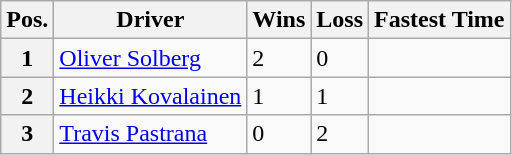<table class="wikitable">
<tr>
<th>Pos.</th>
<th>Driver</th>
<th>Wins</th>
<th>Loss</th>
<th>Fastest Time</th>
</tr>
<tr>
<th>1</th>
<td> <a href='#'>Oliver Solberg</a></td>
<td>2</td>
<td>0</td>
<td></td>
</tr>
<tr>
<th>2</th>
<td> <a href='#'>Heikki Kovalainen</a></td>
<td>1</td>
<td>1</td>
<td></td>
</tr>
<tr>
<th>3</th>
<td> <a href='#'>Travis Pastrana</a></td>
<td>0</td>
<td>2</td>
<td></td>
</tr>
</table>
